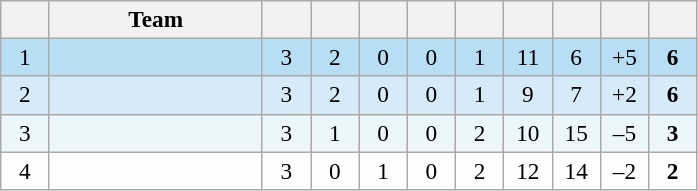<table class="wikitable" style="text-align: center; font-size: 97%;">
<tr>
<th width="25"></th>
<th width="135">Team</th>
<th width="25"></th>
<th width="25"></th>
<th width="25"></th>
<th width="25"></th>
<th width="25"></th>
<th width="25"></th>
<th width="25"></th>
<th width="25"></th>
<th width="25"></th>
</tr>
<tr style="background-color: #b8def6;">
<td>1</td>
<td align=left></td>
<td>3</td>
<td>2</td>
<td>0</td>
<td>0</td>
<td>1</td>
<td>11</td>
<td>6</td>
<td>+5</td>
<td><strong>6</strong></td>
</tr>
<tr style="background-color: #d7eaf7;">
<td>2</td>
<td align=left></td>
<td>3</td>
<td>2</td>
<td>0</td>
<td>0</td>
<td>1</td>
<td>9</td>
<td>7</td>
<td>+2</td>
<td><strong>6</strong></td>
</tr>
<tr style="background-color: #ecf6fd;">
<td>3</td>
<td align=left></td>
<td>3</td>
<td>1</td>
<td>0</td>
<td>0</td>
<td>2</td>
<td>10</td>
<td>15</td>
<td>–5</td>
<td><strong>3</strong></td>
</tr>
<tr style="background-color: #fefeff;">
<td>4</td>
<td align=left></td>
<td>3</td>
<td>0</td>
<td>1</td>
<td>0</td>
<td>2</td>
<td>12</td>
<td>14</td>
<td>–2</td>
<td><strong>2</strong></td>
</tr>
</table>
